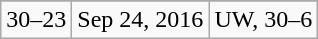<table class="wikitable">
<tr align="center">
</tr>
<tr align="center">
<td>30–23</td>
<td>Sep 24, 2016</td>
<td>UW, 30–6</td>
</tr>
</table>
